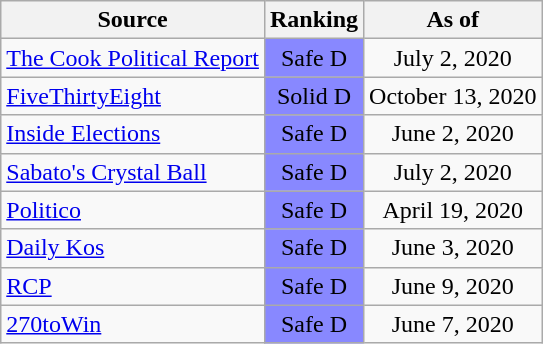<table class="wikitable" style="text-align:center">
<tr>
<th>Source</th>
<th>Ranking</th>
<th>As of</th>
</tr>
<tr>
<td align=left><a href='#'>The Cook Political Report</a></td>
<td style="background:#88f" data-sort-value=-4>Safe D</td>
<td>July 2, 2020</td>
</tr>
<tr>
<td align=left><a href='#'>FiveThirtyEight</a></td>
<td style="background:#88f" data-sort-value=-4>Solid D</td>
<td>October 13, 2020</td>
</tr>
<tr>
<td align=left><a href='#'>Inside Elections</a></td>
<td style="background:#88f" data-sort-value=-4>Safe D</td>
<td>June 2, 2020</td>
</tr>
<tr>
<td align=left><a href='#'>Sabato's Crystal Ball</a></td>
<td style="background:#88f" data-sort-value=-4>Safe D</td>
<td>July 2, 2020</td>
</tr>
<tr>
<td align=left><a href='#'>Politico</a></td>
<td style="background:#88f" data-sort-value=-4>Safe D</td>
<td>April 19, 2020</td>
</tr>
<tr>
<td align=left><a href='#'>Daily Kos</a></td>
<td style="background:#88f" data-sort-value=-4>Safe D</td>
<td>June 3, 2020</td>
</tr>
<tr>
<td align=left><a href='#'>RCP</a></td>
<td style="background:#88f" data-sort-value=-4>Safe D</td>
<td>June 9, 2020</td>
</tr>
<tr>
<td align=left><a href='#'>270toWin</a></td>
<td style="background:#88f" data-sort-value=-4>Safe D</td>
<td>June 7, 2020</td>
</tr>
</table>
